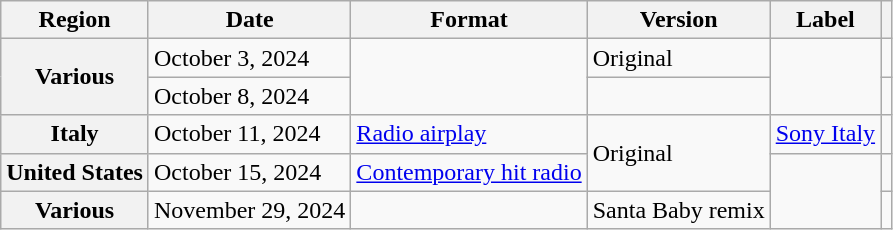<table class="wikitable plainrowheaders">
<tr>
<th scope="col">Region</th>
<th scope="col">Date</th>
<th scope="col">Format</th>
<th scope="col">Version</th>
<th scope="col">Label</th>
<th scope="col"></th>
</tr>
<tr>
<th scope="row" rowspan="2">Various</th>
<td>October 3, 2024</td>
<td rowspan="2"></td>
<td>Original</td>
<td rowspan="2"></td>
<td style="text-align:center"></td>
</tr>
<tr>
<td>October 8, 2024</td>
<td></td>
<td style="text-align:center"></td>
</tr>
<tr>
<th scope="row">Italy</th>
<td>October 11, 2024</td>
<td><a href='#'>Radio airplay</a></td>
<td rowspan="2">Original</td>
<td><a href='#'>Sony Italy</a></td>
<td style="text-align:center"></td>
</tr>
<tr>
<th scope="row">United States</th>
<td>October 15, 2024</td>
<td><a href='#'>Contemporary hit radio</a></td>
<td rowspan="2"></td>
<td style="text-align:center;"></td>
</tr>
<tr>
<th scope="row">Various</th>
<td>November 29, 2024</td>
<td></td>
<td>Santa Baby remix</td>
<td style="text-align:center;"></td>
</tr>
</table>
